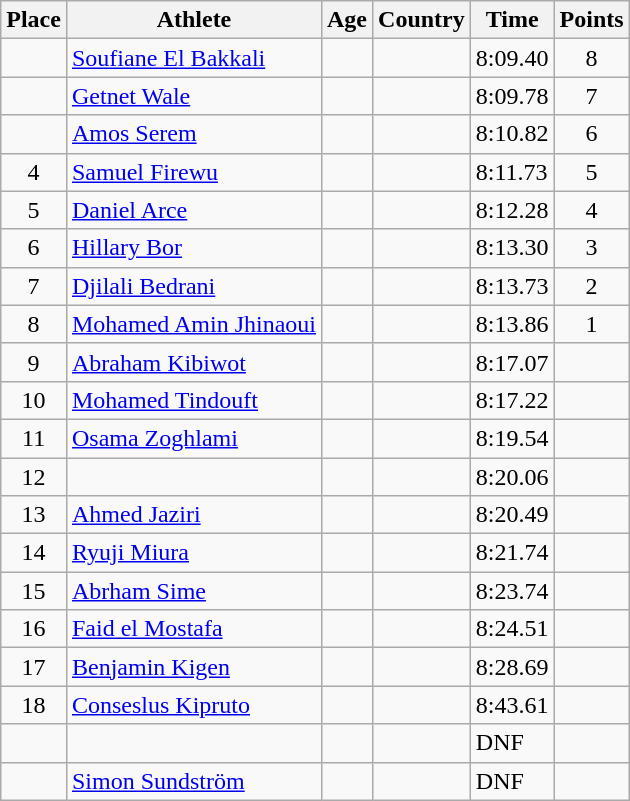<table class="wikitable mw-datatable sortable">
<tr>
<th>Place</th>
<th>Athlete</th>
<th>Age</th>
<th>Country</th>
<th>Time</th>
<th>Points</th>
</tr>
<tr>
<td align=center></td>
<td><a href='#'>Soufiane El Bakkali</a></td>
<td></td>
<td></td>
<td>8:09.40</td>
<td align=center>8</td>
</tr>
<tr>
<td align=center></td>
<td><a href='#'>Getnet Wale</a></td>
<td></td>
<td></td>
<td>8:09.78</td>
<td align=center>7</td>
</tr>
<tr>
<td align=center></td>
<td><a href='#'>Amos Serem</a></td>
<td></td>
<td></td>
<td>8:10.82</td>
<td align=center>6</td>
</tr>
<tr>
<td align=center>4</td>
<td><a href='#'>Samuel Firewu</a></td>
<td></td>
<td></td>
<td>8:11.73</td>
<td align=center>5</td>
</tr>
<tr>
<td align=center>5</td>
<td><a href='#'>Daniel Arce</a></td>
<td></td>
<td></td>
<td>8:12.28</td>
<td align=center>4</td>
</tr>
<tr>
<td align=center>6</td>
<td><a href='#'>Hillary Bor</a></td>
<td></td>
<td></td>
<td>8:13.30</td>
<td align=center>3</td>
</tr>
<tr>
<td align=center>7</td>
<td><a href='#'>Djilali Bedrani</a></td>
<td></td>
<td></td>
<td>8:13.73</td>
<td align=center>2</td>
</tr>
<tr>
<td align=center>8</td>
<td><a href='#'>Mohamed Amin Jhinaoui</a></td>
<td></td>
<td></td>
<td>8:13.86</td>
<td align=center>1</td>
</tr>
<tr>
<td align=center>9</td>
<td><a href='#'>Abraham Kibiwot</a></td>
<td></td>
<td></td>
<td>8:17.07</td>
<td align=center></td>
</tr>
<tr>
<td align=center>10</td>
<td><a href='#'>Mohamed Tindouft</a></td>
<td></td>
<td></td>
<td>8:17.22</td>
<td align=center></td>
</tr>
<tr>
<td align=center>11</td>
<td><a href='#'>Osama Zoghlami</a></td>
<td></td>
<td></td>
<td>8:19.54</td>
<td align=center></td>
</tr>
<tr>
<td align=center>12</td>
<td></td>
<td></td>
<td></td>
<td>8:20.06</td>
<td align=center></td>
</tr>
<tr>
<td align=center>13</td>
<td><a href='#'>Ahmed Jaziri</a></td>
<td></td>
<td></td>
<td>8:20.49</td>
<td align=center></td>
</tr>
<tr>
<td align=center>14</td>
<td><a href='#'>Ryuji Miura</a></td>
<td></td>
<td></td>
<td>8:21.74</td>
<td align=center></td>
</tr>
<tr>
<td align=center>15</td>
<td><a href='#'>Abrham Sime</a></td>
<td></td>
<td></td>
<td>8:23.74</td>
<td align=center></td>
</tr>
<tr>
<td align=center>16</td>
<td><a href='#'>Faid el Mostafa</a></td>
<td></td>
<td></td>
<td>8:24.51</td>
<td align=center></td>
</tr>
<tr>
<td align=center>17</td>
<td><a href='#'>Benjamin Kigen</a></td>
<td></td>
<td></td>
<td>8:28.69</td>
<td align=center></td>
</tr>
<tr>
<td align=center>18</td>
<td><a href='#'>Conseslus Kipruto</a></td>
<td></td>
<td></td>
<td>8:43.61</td>
<td align=center></td>
</tr>
<tr>
<td align=center></td>
<td></td>
<td></td>
<td></td>
<td>DNF</td>
<td align=center></td>
</tr>
<tr>
<td align=center></td>
<td><a href='#'>Simon Sundström</a></td>
<td></td>
<td></td>
<td>DNF</td>
<td align=center></td>
</tr>
</table>
